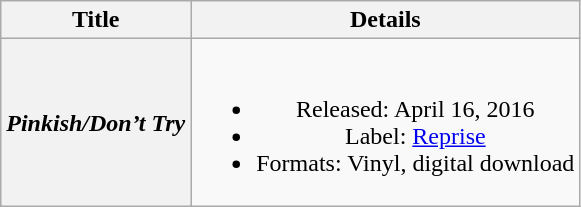<table class="wikitable plainrowheaders" style="text-align:center;">
<tr>
<th scope="col">Title</th>
<th scope="col">Details</th>
</tr>
<tr>
<th scope="row"><em>Pinkish/Don’t Try</em></th>
<td><br><ul><li>Released: April 16, 2016</li><li>Label: <a href='#'>Reprise</a></li><li>Formats: Vinyl, digital download</li></ul></td>
</tr>
</table>
